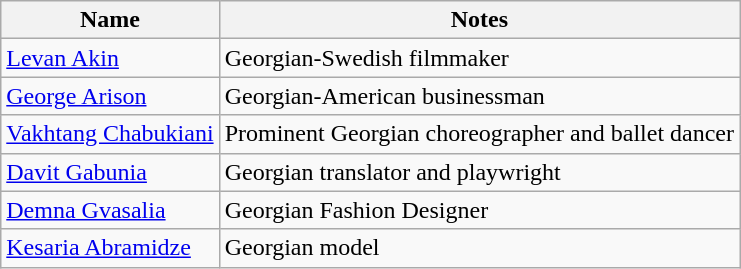<table class="wikitable">
<tr>
<th>Name</th>
<th>Notes</th>
</tr>
<tr>
<td><a href='#'>Levan Akin</a></td>
<td>Georgian-Swedish filmmaker</td>
</tr>
<tr>
<td><a href='#'>George Arison</a></td>
<td>Georgian-American businessman</td>
</tr>
<tr>
<td><a href='#'>Vakhtang Chabukiani</a></td>
<td>Prominent Georgian choreographer and ballet dancer</td>
</tr>
<tr>
<td><a href='#'>Davit Gabunia</a></td>
<td>Georgian translator and playwright</td>
</tr>
<tr>
<td><a href='#'>Demna Gvasalia</a></td>
<td>Georgian Fashion Designer</td>
</tr>
<tr>
<td><a href='#'>Kesaria Abramidze</a></td>
<td>Georgian model</td>
</tr>
</table>
